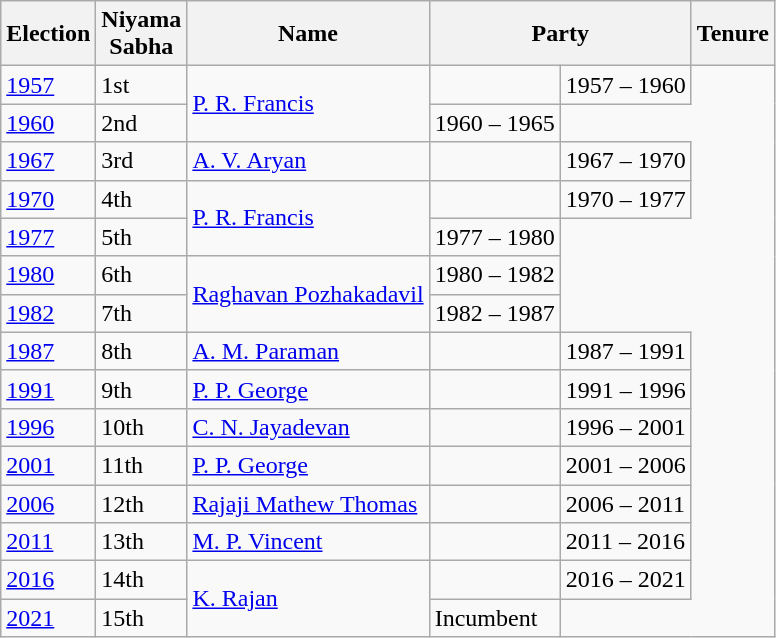<table class="wikitable sortable">
<tr>
<th>Election</th>
<th>Niyama<br>Sabha</th>
<th>Name</th>
<th colspan="2">Party</th>
<th>Tenure</th>
</tr>
<tr>
<td><a href='#'>1957</a></td>
<td>1st</td>
<td rowspan="2"><a href='#'>P. R. Francis</a></td>
<td></td>
<td>1957 – 1960</td>
</tr>
<tr>
<td><a href='#'>1960</a></td>
<td>2nd</td>
<td>1960 – 1965</td>
</tr>
<tr>
<td><a href='#'>1967</a></td>
<td>3rd</td>
<td><a href='#'>A. V. Aryan</a></td>
<td></td>
<td>1967 – 1970</td>
</tr>
<tr>
<td><a href='#'>1970</a></td>
<td>4th</td>
<td rowspan="2"><a href='#'>P. R. Francis</a></td>
<td></td>
<td>1970 – 1977</td>
</tr>
<tr>
<td><a href='#'>1977</a></td>
<td>5th</td>
<td>1977 – 1980</td>
</tr>
<tr>
<td><a href='#'>1980</a></td>
<td>6th</td>
<td rowspan="2"><a href='#'>Raghavan Pozhakadavil</a></td>
<td>1980 – 1982</td>
</tr>
<tr>
<td><a href='#'>1982</a></td>
<td>7th</td>
<td>1982 – 1987</td>
</tr>
<tr>
<td><a href='#'>1987</a></td>
<td>8th</td>
<td><a href='#'>A. M. Paraman</a></td>
<td></td>
<td>1987 – 1991</td>
</tr>
<tr>
<td><a href='#'>1991</a></td>
<td>9th</td>
<td><a href='#'>P. P. George</a></td>
<td></td>
<td>1991 – 1996</td>
</tr>
<tr>
<td><a href='#'>1996</a></td>
<td>10th</td>
<td><a href='#'>C. N. Jayadevan</a></td>
<td></td>
<td>1996 – 2001</td>
</tr>
<tr>
<td><a href='#'>2001</a></td>
<td>11th</td>
<td><a href='#'>P. P. George</a></td>
<td></td>
<td>2001 – 2006</td>
</tr>
<tr>
<td><a href='#'>2006</a></td>
<td>12th</td>
<td><a href='#'>Rajaji Mathew Thomas</a></td>
<td></td>
<td>2006 – 2011</td>
</tr>
<tr>
<td><a href='#'>2011</a></td>
<td>13th</td>
<td><a href='#'>M. P. Vincent</a></td>
<td></td>
<td>2011 – 2016</td>
</tr>
<tr>
<td><a href='#'>2016</a></td>
<td>14th</td>
<td rowspan="2"><a href='#'>K. Rajan</a></td>
<td></td>
<td>2016 – 2021</td>
</tr>
<tr>
<td><a href='#'>2021</a></td>
<td>15th</td>
<td>Incumbent</td>
</tr>
</table>
